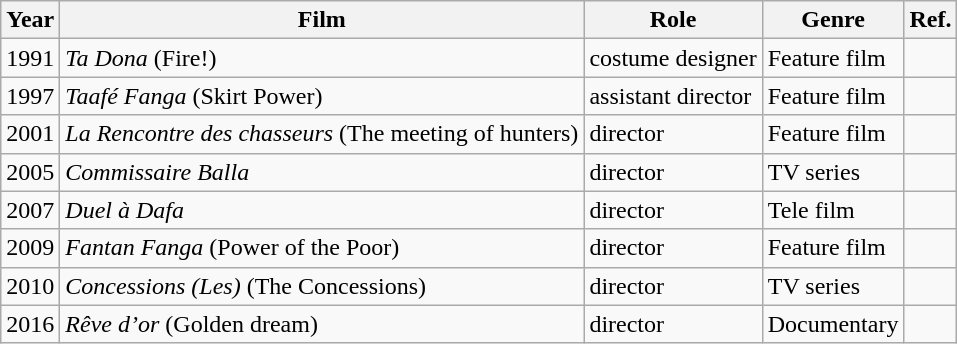<table class="wikitable">
<tr>
<th>Year</th>
<th>Film</th>
<th>Role</th>
<th>Genre</th>
<th>Ref.</th>
</tr>
<tr>
<td>1991</td>
<td><em>Ta Dona</em> (Fire!)</td>
<td>costume designer</td>
<td>Feature film</td>
<td></td>
</tr>
<tr>
<td>1997</td>
<td><em>Taafé Fanga</em> (Skirt Power)</td>
<td>assistant director</td>
<td>Feature film</td>
<td></td>
</tr>
<tr>
<td>2001</td>
<td><em>La Rencontre des chasseurs</em> (The meeting of hunters)</td>
<td>director</td>
<td>Feature film</td>
<td></td>
</tr>
<tr>
<td>2005</td>
<td><em>Commissaire Balla</em></td>
<td>director</td>
<td>TV series</td>
<td></td>
</tr>
<tr>
<td>2007</td>
<td><em>Duel à Dafa</em></td>
<td>director</td>
<td>Tele film</td>
<td></td>
</tr>
<tr>
<td>2009</td>
<td><em>Fantan Fanga</em> (Power of the Poor)</td>
<td>director</td>
<td>Feature film</td>
<td></td>
</tr>
<tr>
<td>2010</td>
<td><em>Concessions (Les)</em> (The Concessions)</td>
<td>director</td>
<td>TV series</td>
<td></td>
</tr>
<tr>
<td>2016</td>
<td><em>Rêve d’or</em> (Golden dream)</td>
<td>director</td>
<td>Documentary</td>
<td></td>
</tr>
</table>
